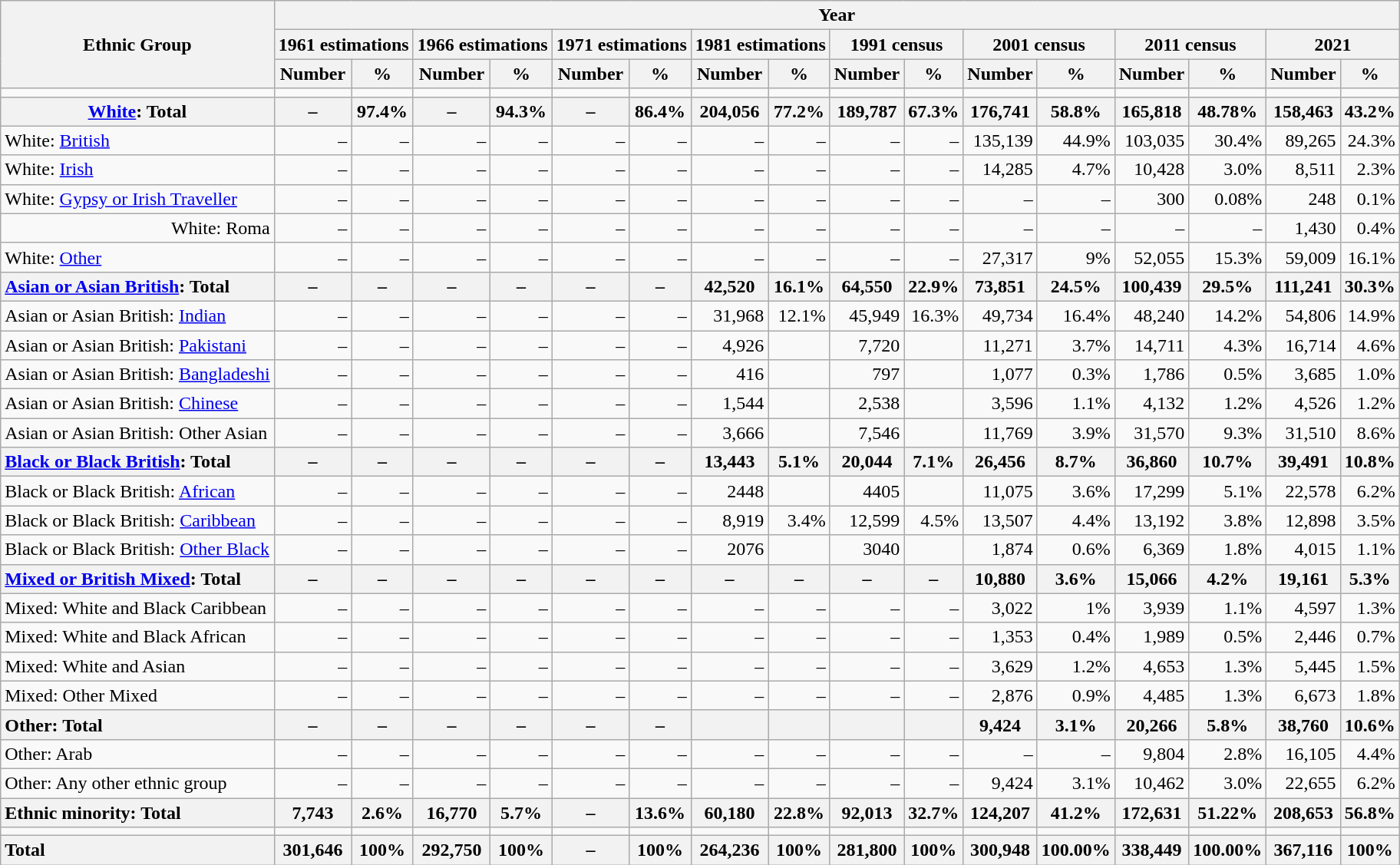<table class="wikitable sortable" style="text-align:right">
<tr>
<th rowspan="3">Ethnic Group</th>
<th colspan="16">Year</th>
</tr>
<tr>
<th colspan="2">1961 estimations</th>
<th colspan="2">1966 estimations</th>
<th colspan="2">1971 estimations</th>
<th colspan="2">1981 estimations</th>
<th colspan="2">1991 census</th>
<th colspan="2">2001 census</th>
<th colspan="2">2011 census</th>
<th colspan="2">2021</th>
</tr>
<tr>
<th>Number</th>
<th>%</th>
<th>Number</th>
<th>%</th>
<th>Number</th>
<th>%</th>
<th>Number</th>
<th>%</th>
<th>Number</th>
<th>%</th>
<th>Number</th>
<th>%</th>
<th>Number</th>
<th>%</th>
<th>Number</th>
<th>%</th>
</tr>
<tr>
<td></td>
<td></td>
<td></td>
<td></td>
<td></td>
<td></td>
<td></td>
<td></td>
<td></td>
<td></td>
<td></td>
<td></td>
<td></td>
<td></td>
<td></td>
<td></td>
<td></td>
</tr>
<tr>
<th><a href='#'>White</a>: Total</th>
<th>–</th>
<th>97.4%</th>
<th>–</th>
<th>94.3%</th>
<th>–</th>
<th>86.4%</th>
<th>204,056</th>
<th>77.2%</th>
<th>189,787</th>
<th>67.3%</th>
<th>176,741</th>
<th>58.8%</th>
<th>165,818</th>
<th>48.78%</th>
<th>158,463</th>
<th>43.2%</th>
</tr>
<tr>
<td style="text-align:left">White: <a href='#'>British</a></td>
<td>–</td>
<td>–</td>
<td>–</td>
<td>–</td>
<td>–</td>
<td>–</td>
<td>–</td>
<td>–</td>
<td>–</td>
<td>–</td>
<td>135,139</td>
<td>44.9%</td>
<td>103,035</td>
<td>30.4%</td>
<td>89,265</td>
<td>24.3%</td>
</tr>
<tr>
<td style="text-align:left">White: <a href='#'>Irish</a></td>
<td>–</td>
<td>–</td>
<td>–</td>
<td>–</td>
<td>–</td>
<td>–</td>
<td>–</td>
<td>–</td>
<td>–</td>
<td>–</td>
<td>14,285</td>
<td>4.7%</td>
<td>10,428</td>
<td>3.0%</td>
<td>8,511</td>
<td>2.3%</td>
</tr>
<tr>
<td style="text-align:left">White: <a href='#'>Gypsy or Irish Traveller</a></td>
<td>–</td>
<td>–</td>
<td>–</td>
<td>–</td>
<td>–</td>
<td>–</td>
<td>–</td>
<td>–</td>
<td>–</td>
<td>–</td>
<td>–</td>
<td>–</td>
<td>300</td>
<td>0.08%</td>
<td>248</td>
<td>0.1%</td>
</tr>
<tr>
<td>White: Roma</td>
<td>–</td>
<td>–</td>
<td>–</td>
<td>–</td>
<td>–</td>
<td>–</td>
<td>–</td>
<td>–</td>
<td>–</td>
<td>–</td>
<td>–</td>
<td>–</td>
<td>–</td>
<td>–</td>
<td>1,430</td>
<td>0.4%</td>
</tr>
<tr>
<td style="text-align:left">White: <a href='#'>Other</a></td>
<td>–</td>
<td>–</td>
<td>–</td>
<td>–</td>
<td>–</td>
<td>–</td>
<td>–</td>
<td>–</td>
<td>–</td>
<td>–</td>
<td>27,317</td>
<td>9%</td>
<td>52,055</td>
<td>15.3%</td>
<td>59,009</td>
<td>16.1%</td>
</tr>
<tr>
<th style="text-align:left"><a href='#'>Asian or Asian British</a>: Total</th>
<th>–</th>
<th>–</th>
<th>–</th>
<th>–</th>
<th>–</th>
<th>–</th>
<th>42,520</th>
<th>16.1%</th>
<th>64,550</th>
<th>22.9%</th>
<th>73,851</th>
<th>24.5%</th>
<th>100,439</th>
<th>29.5%</th>
<th>111,241</th>
<th>30.3%</th>
</tr>
<tr>
<td style="text-align:left">Asian or Asian British: <a href='#'>Indian</a></td>
<td>–</td>
<td>–</td>
<td>–</td>
<td>–</td>
<td>–</td>
<td>–</td>
<td>31,968</td>
<td>12.1%</td>
<td>45,949</td>
<td>16.3%</td>
<td>49,734</td>
<td>16.4%</td>
<td>48,240</td>
<td>14.2%</td>
<td>54,806</td>
<td>14.9%</td>
</tr>
<tr>
<td style="text-align:left">Asian or Asian British: <a href='#'>Pakistani</a></td>
<td>–</td>
<td>–</td>
<td>–</td>
<td>–</td>
<td>–</td>
<td>–</td>
<td>4,926</td>
<td></td>
<td>7,720</td>
<td></td>
<td>11,271</td>
<td>3.7%</td>
<td>14,711</td>
<td>4.3%</td>
<td>16,714</td>
<td>4.6%</td>
</tr>
<tr>
<td style="text-align:left">Asian or Asian British: <a href='#'>Bangladeshi</a></td>
<td>–</td>
<td>–</td>
<td>–</td>
<td>–</td>
<td>–</td>
<td>–</td>
<td>416</td>
<td></td>
<td>797</td>
<td></td>
<td>1,077</td>
<td>0.3%</td>
<td>1,786</td>
<td>0.5%</td>
<td>3,685</td>
<td>1.0%</td>
</tr>
<tr>
<td style="text-align:left">Asian or Asian British: <a href='#'>Chinese</a></td>
<td>–</td>
<td>–</td>
<td>–</td>
<td>–</td>
<td>–</td>
<td>–</td>
<td>1,544</td>
<td></td>
<td>2,538</td>
<td></td>
<td>3,596</td>
<td>1.1%</td>
<td>4,132</td>
<td>1.2%</td>
<td>4,526</td>
<td>1.2%</td>
</tr>
<tr>
<td style="text-align:left">Asian or Asian British: Other Asian</td>
<td>–</td>
<td>–</td>
<td>–</td>
<td>–</td>
<td>–</td>
<td>–</td>
<td>3,666</td>
<td></td>
<td>7,546</td>
<td></td>
<td>11,769</td>
<td>3.9%</td>
<td>31,570</td>
<td>9.3%</td>
<td>31,510</td>
<td>8.6%</td>
</tr>
<tr>
<th style="text-align:left"><a href='#'>Black or Black British</a>: Total</th>
<th>–</th>
<th>–</th>
<th>–</th>
<th>–</th>
<th>–</th>
<th>–</th>
<th>13,443</th>
<th>5.1%</th>
<th>20,044</th>
<th>7.1%</th>
<th>26,456</th>
<th>8.7%</th>
<th>36,860</th>
<th>10.7%</th>
<th>39,491</th>
<th>10.8%</th>
</tr>
<tr>
<td style="text-align:left">Black or Black British: <a href='#'>African</a></td>
<td>–</td>
<td>–</td>
<td>–</td>
<td>–</td>
<td>–</td>
<td>–</td>
<td>2448</td>
<td></td>
<td>4405</td>
<td></td>
<td>11,075</td>
<td>3.6%</td>
<td>17,299</td>
<td>5.1%</td>
<td>22,578</td>
<td>6.2%</td>
</tr>
<tr>
<td style="text-align:left">Black or Black British: <a href='#'>Caribbean</a></td>
<td>–</td>
<td>–</td>
<td>–</td>
<td>–</td>
<td>–</td>
<td>–</td>
<td>8,919</td>
<td>3.4%</td>
<td>12,599</td>
<td>4.5%</td>
<td>13,507</td>
<td>4.4%</td>
<td>13,192</td>
<td>3.8%</td>
<td>12,898</td>
<td>3.5%</td>
</tr>
<tr>
<td style="text-align:left">Black or Black British: <a href='#'>Other Black</a></td>
<td>–</td>
<td>–</td>
<td>–</td>
<td>–</td>
<td>–</td>
<td>–</td>
<td>2076</td>
<td></td>
<td>3040</td>
<td></td>
<td>1,874</td>
<td>0.6%</td>
<td>6,369</td>
<td>1.8%</td>
<td>4,015</td>
<td>1.1%</td>
</tr>
<tr>
<th style="text-align:left"><a href='#'>Mixed or British Mixed</a>: Total</th>
<th>–</th>
<th>–</th>
<th>–</th>
<th>–</th>
<th>–</th>
<th>–</th>
<th>–</th>
<th>–</th>
<th>–</th>
<th>–</th>
<th>10,880</th>
<th>3.6%</th>
<th>15,066</th>
<th>4.2%</th>
<th>19,161</th>
<th>5.3%</th>
</tr>
<tr>
<td style="text-align:left">Mixed: White and Black Caribbean</td>
<td>–</td>
<td>–</td>
<td>–</td>
<td>–</td>
<td>–</td>
<td>–</td>
<td>–</td>
<td>–</td>
<td>–</td>
<td>–</td>
<td>3,022</td>
<td>1%</td>
<td>3,939</td>
<td>1.1%</td>
<td>4,597</td>
<td>1.3%</td>
</tr>
<tr>
<td style="text-align:left">Mixed: White and Black African</td>
<td>–</td>
<td>–</td>
<td>–</td>
<td>–</td>
<td>–</td>
<td>–</td>
<td>–</td>
<td>–</td>
<td>–</td>
<td>–</td>
<td>1,353</td>
<td>0.4%</td>
<td>1,989</td>
<td>0.5%</td>
<td>2,446</td>
<td>0.7%</td>
</tr>
<tr>
<td style="text-align:left">Mixed: White and Asian</td>
<td>–</td>
<td>–</td>
<td>–</td>
<td>–</td>
<td>–</td>
<td>–</td>
<td>–</td>
<td>–</td>
<td>–</td>
<td>–</td>
<td>3,629</td>
<td>1.2%</td>
<td>4,653</td>
<td>1.3%</td>
<td>5,445</td>
<td>1.5%</td>
</tr>
<tr>
<td style="text-align:left">Mixed: Other Mixed</td>
<td>–</td>
<td>–</td>
<td>–</td>
<td>–</td>
<td>–</td>
<td>–</td>
<td>–</td>
<td>–</td>
<td>–</td>
<td>–</td>
<td>2,876</td>
<td>0.9%</td>
<td>4,485</td>
<td>1.3%</td>
<td>6,673</td>
<td>1.8%</td>
</tr>
<tr>
<th style="text-align:left">Other: Total</th>
<th>–</th>
<th>–</th>
<th>–</th>
<th>–</th>
<th>–</th>
<th>–</th>
<th></th>
<th></th>
<th></th>
<th></th>
<th>9,424</th>
<th>3.1%</th>
<th>20,266</th>
<th>5.8%</th>
<th>38,760</th>
<th>10.6%</th>
</tr>
<tr>
<td style="text-align:left">Other: Arab</td>
<td>–</td>
<td>–</td>
<td>–</td>
<td>–</td>
<td>–</td>
<td>–</td>
<td>–</td>
<td>–</td>
<td>–</td>
<td>–</td>
<td>–</td>
<td>–</td>
<td>9,804</td>
<td>2.8%</td>
<td>16,105</td>
<td>4.4%</td>
</tr>
<tr>
<td style="text-align:left">Other: Any other ethnic group</td>
<td>–</td>
<td>–</td>
<td>–</td>
<td>–</td>
<td>–</td>
<td>–</td>
<td>–</td>
<td>–</td>
<td>–</td>
<td>–</td>
<td>9,424</td>
<td>3.1%</td>
<td>10,462</td>
<td>3.0%</td>
<td>22,655</td>
<td>6.2%</td>
</tr>
<tr>
<th style="text-align:left">Ethnic minority: Total</th>
<th>7,743</th>
<th>2.6%</th>
<th>16,770</th>
<th>5.7%</th>
<th>–</th>
<th>13.6%</th>
<th>60,180</th>
<th>22.8%</th>
<th>92,013</th>
<th>32.7%</th>
<th>124,207</th>
<th>41.2%</th>
<th>172,631</th>
<th>51.22%</th>
<th>208,653</th>
<th>56.8%</th>
</tr>
<tr>
<td></td>
<td></td>
<td></td>
<td></td>
<td></td>
<td></td>
<td></td>
<td></td>
<td></td>
<td></td>
<td></td>
<td></td>
<td></td>
<td></td>
<td></td>
<td></td>
<td></td>
</tr>
<tr>
<th style="text-align:left">Total</th>
<th>301,646</th>
<th>100%</th>
<th>292,750</th>
<th>100%</th>
<th>–</th>
<th>100%</th>
<th>264,236</th>
<th>100%</th>
<th>281,800</th>
<th>100%</th>
<th>300,948</th>
<th>100.00%</th>
<th>338,449</th>
<th>100.00%</th>
<th>367,116</th>
<th>100%</th>
</tr>
</table>
